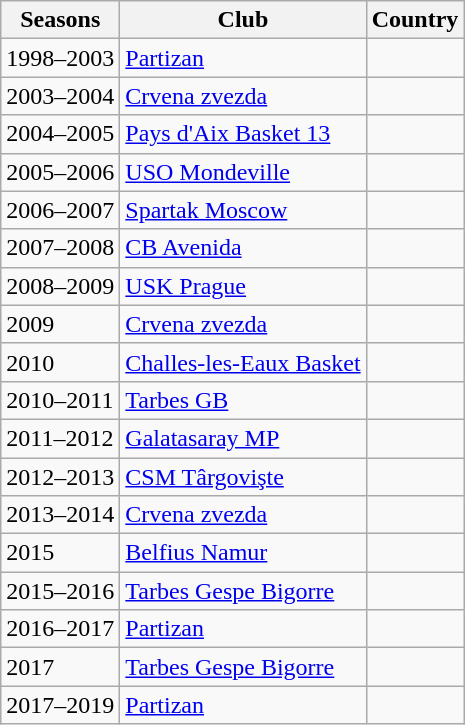<table class="wikitable">
<tr>
<th>Seasons</th>
<th>Club</th>
<th>Country</th>
</tr>
<tr>
<td>1998–2003</td>
<td><a href='#'>Partizan</a></td>
<td></td>
</tr>
<tr>
<td>2003–2004</td>
<td><a href='#'>Crvena zvezda</a></td>
<td></td>
</tr>
<tr>
<td>2004–2005</td>
<td><a href='#'>Pays d'Aix Basket 13</a></td>
<td></td>
</tr>
<tr>
<td>2005–2006</td>
<td><a href='#'>USO Mondeville</a></td>
<td></td>
</tr>
<tr>
<td>2006–2007</td>
<td><a href='#'>Spartak Moscow</a></td>
<td></td>
</tr>
<tr>
<td>2007–2008</td>
<td><a href='#'>CB Avenida</a></td>
<td></td>
</tr>
<tr>
<td>2008–2009</td>
<td><a href='#'>USK Prague</a></td>
<td></td>
</tr>
<tr>
<td>2009</td>
<td><a href='#'>Crvena zvezda</a></td>
<td></td>
</tr>
<tr>
<td>2010</td>
<td><a href='#'>Challes-les-Eaux Basket</a></td>
<td></td>
</tr>
<tr>
<td>2010–2011</td>
<td><a href='#'>Tarbes GB</a></td>
<td></td>
</tr>
<tr>
<td>2011–2012</td>
<td><a href='#'>Galatasaray MP</a></td>
<td></td>
</tr>
<tr>
<td>2012–2013</td>
<td><a href='#'>CSM Târgovişte</a></td>
<td></td>
</tr>
<tr>
<td>2013–2014</td>
<td><a href='#'>Crvena zvezda</a></td>
<td></td>
</tr>
<tr>
<td>2015</td>
<td><a href='#'>Belfius Namur</a></td>
<td></td>
</tr>
<tr>
<td>2015–2016</td>
<td><a href='#'>Tarbes Gespe Bigorre</a></td>
<td></td>
</tr>
<tr>
<td>2016–2017</td>
<td><a href='#'>Partizan</a></td>
<td></td>
</tr>
<tr>
<td>2017</td>
<td><a href='#'>Tarbes Gespe Bigorre</a></td>
<td></td>
</tr>
<tr>
<td>2017–2019</td>
<td><a href='#'>Partizan</a></td>
<td></td>
</tr>
</table>
